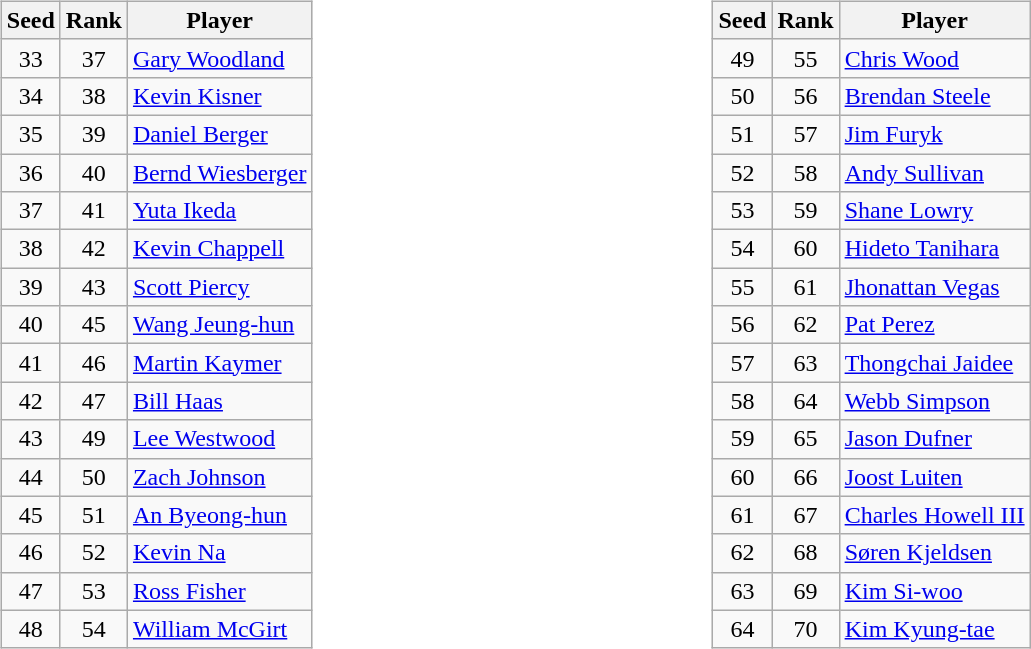<table style="width: 60em">
<tr>
<td><br><table class="wikitable">
<tr>
<th>Seed</th>
<th>Rank</th>
<th>Player</th>
</tr>
<tr>
<td align=center>33</td>
<td align=center>37</td>
<td> <a href='#'>Gary Woodland</a></td>
</tr>
<tr>
<td align=center>34</td>
<td align=center>38</td>
<td> <a href='#'>Kevin Kisner</a></td>
</tr>
<tr>
<td align=center>35</td>
<td align=center>39</td>
<td> <a href='#'>Daniel Berger</a></td>
</tr>
<tr>
<td align=center>36</td>
<td align=center>40</td>
<td> <a href='#'>Bernd Wiesberger</a></td>
</tr>
<tr>
<td align=center>37</td>
<td align=center>41</td>
<td> <a href='#'>Yuta Ikeda</a></td>
</tr>
<tr>
<td align=center>38</td>
<td align=center>42</td>
<td> <a href='#'>Kevin Chappell</a></td>
</tr>
<tr>
<td align=center>39</td>
<td align=center>43</td>
<td> <a href='#'>Scott Piercy</a></td>
</tr>
<tr>
<td align=center>40</td>
<td align=center>45</td>
<td> <a href='#'>Wang Jeung-hun</a></td>
</tr>
<tr>
<td align=center>41</td>
<td align=center>46</td>
<td> <a href='#'>Martin Kaymer</a></td>
</tr>
<tr>
<td align=center>42</td>
<td align=center>47</td>
<td> <a href='#'>Bill Haas</a></td>
</tr>
<tr>
<td align=center>43</td>
<td align=center>49</td>
<td> <a href='#'>Lee Westwood</a></td>
</tr>
<tr>
<td align=center>44</td>
<td align=center>50</td>
<td> <a href='#'>Zach Johnson</a></td>
</tr>
<tr>
<td align=center>45</td>
<td align=center>51</td>
<td> <a href='#'>An Byeong-hun</a></td>
</tr>
<tr>
<td align=center>46</td>
<td align=center>52</td>
<td> <a href='#'>Kevin Na</a></td>
</tr>
<tr>
<td align=center>47</td>
<td align=center>53</td>
<td> <a href='#'>Ross Fisher</a></td>
</tr>
<tr>
<td align=center>48</td>
<td align=center>54</td>
<td> <a href='#'>William McGirt</a></td>
</tr>
</table>
</td>
<td><br><table class="wikitable">
<tr>
<th>Seed</th>
<th>Rank</th>
<th>Player</th>
</tr>
<tr>
<td align=center>49</td>
<td align=center>55</td>
<td> <a href='#'>Chris Wood</a></td>
</tr>
<tr>
<td align=center>50</td>
<td align=center>56</td>
<td> <a href='#'>Brendan Steele</a></td>
</tr>
<tr>
<td align=center>51</td>
<td align=center>57</td>
<td> <a href='#'>Jim Furyk</a></td>
</tr>
<tr>
<td align=center>52</td>
<td align=center>58</td>
<td> <a href='#'>Andy Sullivan</a></td>
</tr>
<tr>
<td align=center>53</td>
<td align=center>59</td>
<td> <a href='#'>Shane Lowry</a></td>
</tr>
<tr>
<td align=center>54</td>
<td align=center>60</td>
<td> <a href='#'>Hideto Tanihara</a></td>
</tr>
<tr>
<td align=center>55</td>
<td align=center>61</td>
<td> <a href='#'>Jhonattan Vegas</a></td>
</tr>
<tr>
<td align=center>56</td>
<td align=center>62</td>
<td> <a href='#'>Pat Perez</a></td>
</tr>
<tr>
<td align=center>57</td>
<td align=center>63</td>
<td> <a href='#'>Thongchai Jaidee</a></td>
</tr>
<tr>
<td align=center>58</td>
<td align=center>64</td>
<td> <a href='#'>Webb Simpson</a></td>
</tr>
<tr>
<td align=center>59</td>
<td align=center>65</td>
<td> <a href='#'>Jason Dufner</a></td>
</tr>
<tr>
<td align=center>60</td>
<td align=center>66</td>
<td> <a href='#'>Joost Luiten</a></td>
</tr>
<tr>
<td align=center>61</td>
<td align=center>67</td>
<td> <a href='#'>Charles Howell III</a></td>
</tr>
<tr>
<td align=center>62</td>
<td align=center>68</td>
<td> <a href='#'>Søren Kjeldsen</a></td>
</tr>
<tr>
<td align=center>63</td>
<td align=center>69</td>
<td> <a href='#'>Kim Si-woo</a></td>
</tr>
<tr>
<td align=center>64</td>
<td align=center>70</td>
<td> <a href='#'>Kim Kyung-tae</a></td>
</tr>
</table>
</td>
</tr>
</table>
